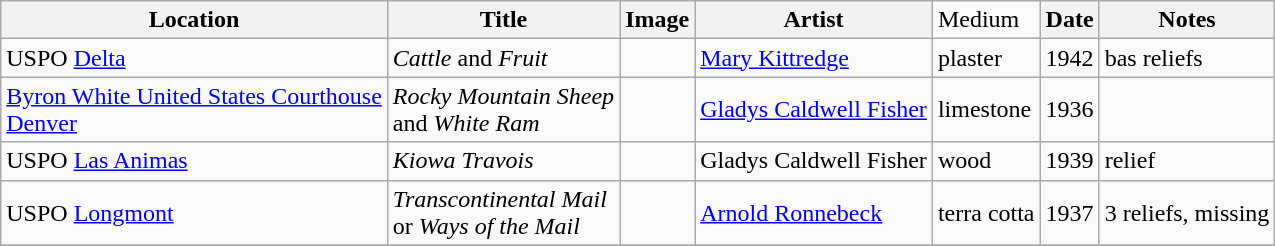<table class="wikitable sortable">
<tr>
<th>Location</th>
<th>Title</th>
<th>Image</th>
<th>Artist</th>
<td>Medium</td>
<th>Date</th>
<th>Notes</th>
</tr>
<tr>
<td>USPO <a href='#'>Delta</a></td>
<td><em>Cattle</em> and <em>Fruit</em></td>
<td></td>
<td><a href='#'>Mary Kittredge</a></td>
<td>plaster</td>
<td>1942</td>
<td>bas reliefs</td>
</tr>
<tr>
<td><a href='#'>Byron White United States Courthouse</a><br> <a href='#'>Denver</a></td>
<td><em>Rocky Mountain Sheep</em><br> and <em>White Ram</em></td>
<td></td>
<td><a href='#'>Gladys Caldwell Fisher</a></td>
<td>limestone</td>
<td>1936</td>
<td></td>
</tr>
<tr>
<td>USPO <a href='#'>Las Animas</a></td>
<td><em>Kiowa Travois</em></td>
<td></td>
<td>Gladys Caldwell Fisher</td>
<td>wood</td>
<td>1939</td>
<td>relief</td>
</tr>
<tr>
<td>USPO <a href='#'>Longmont</a></td>
<td><em>Transcontinental Mail</em><br>or <em>Ways of the Mail</em></td>
<td></td>
<td><a href='#'>Arnold Ronnebeck</a></td>
<td>terra cotta</td>
<td>1937</td>
<td>3 reliefs, missing</td>
</tr>
<tr>
</tr>
</table>
